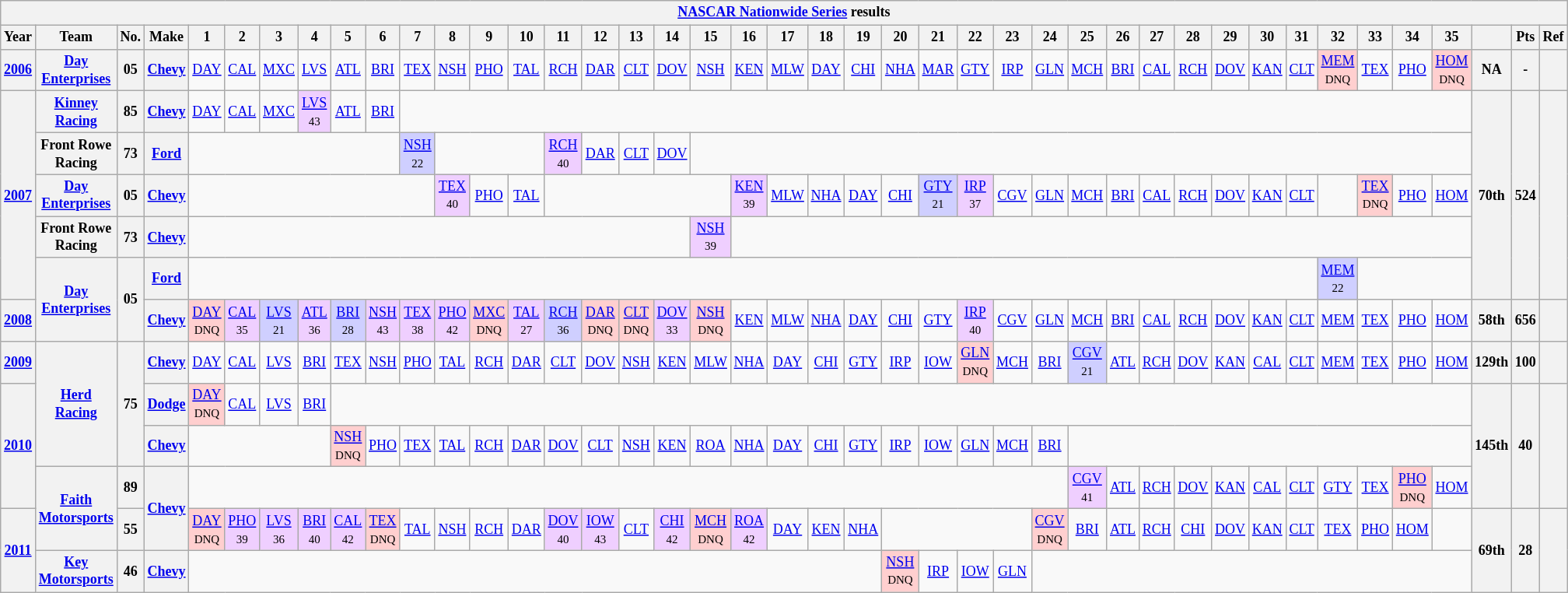<table class="wikitable" style="text-align:center; font-size:75%">
<tr>
<th colspan=42><a href='#'>NASCAR Nationwide Series</a> results</th>
</tr>
<tr>
<th>Year</th>
<th>Team</th>
<th>No.</th>
<th>Make</th>
<th>1</th>
<th>2</th>
<th>3</th>
<th>4</th>
<th>5</th>
<th>6</th>
<th>7</th>
<th>8</th>
<th>9</th>
<th>10</th>
<th>11</th>
<th>12</th>
<th>13</th>
<th>14</th>
<th>15</th>
<th>16</th>
<th>17</th>
<th>18</th>
<th>19</th>
<th>20</th>
<th>21</th>
<th>22</th>
<th>23</th>
<th>24</th>
<th>25</th>
<th>26</th>
<th>27</th>
<th>28</th>
<th>29</th>
<th>30</th>
<th>31</th>
<th>32</th>
<th>33</th>
<th>34</th>
<th>35</th>
<th></th>
<th>Pts</th>
<th>Ref</th>
</tr>
<tr>
<th><a href='#'>2006</a></th>
<th><a href='#'>Day Enterprises</a></th>
<th>05</th>
<th><a href='#'>Chevy</a></th>
<td><a href='#'>DAY</a></td>
<td><a href='#'>CAL</a></td>
<td><a href='#'>MXC</a></td>
<td><a href='#'>LVS</a></td>
<td><a href='#'>ATL</a></td>
<td><a href='#'>BRI</a></td>
<td><a href='#'>TEX</a></td>
<td><a href='#'>NSH</a></td>
<td><a href='#'>PHO</a></td>
<td><a href='#'>TAL</a></td>
<td><a href='#'>RCH</a></td>
<td><a href='#'>DAR</a></td>
<td><a href='#'>CLT</a></td>
<td><a href='#'>DOV</a></td>
<td><a href='#'>NSH</a></td>
<td><a href='#'>KEN</a></td>
<td><a href='#'>MLW</a></td>
<td><a href='#'>DAY</a></td>
<td><a href='#'>CHI</a></td>
<td><a href='#'>NHA</a></td>
<td><a href='#'>MAR</a></td>
<td><a href='#'>GTY</a></td>
<td><a href='#'>IRP</a></td>
<td><a href='#'>GLN</a></td>
<td><a href='#'>MCH</a></td>
<td><a href='#'>BRI</a></td>
<td><a href='#'>CAL</a></td>
<td><a href='#'>RCH</a></td>
<td><a href='#'>DOV</a></td>
<td><a href='#'>KAN</a></td>
<td><a href='#'>CLT</a></td>
<td style="background:#FFCFCF;"><a href='#'>MEM</a><br><small>DNQ</small></td>
<td><a href='#'>TEX</a></td>
<td><a href='#'>PHO</a></td>
<td style="background:#FFCFCF;"><a href='#'>HOM</a><br><small>DNQ</small></td>
<th>NA</th>
<th>-</th>
<th></th>
</tr>
<tr>
<th rowspan=5><a href='#'>2007</a></th>
<th><a href='#'>Kinney Racing</a></th>
<th>85</th>
<th><a href='#'>Chevy</a></th>
<td><a href='#'>DAY</a></td>
<td><a href='#'>CAL</a></td>
<td><a href='#'>MXC</a></td>
<td style="background:#EFCFFF;"><a href='#'>LVS</a><br><small>43</small></td>
<td><a href='#'>ATL</a></td>
<td><a href='#'>BRI</a></td>
<td colspan=29></td>
<th rowspan=5>70th</th>
<th rowspan=5>524</th>
<th rowspan=5></th>
</tr>
<tr>
<th>Front Rowe Racing</th>
<th>73</th>
<th><a href='#'>Ford</a></th>
<td colspan=6></td>
<td style="background:#CFCFFF;"><a href='#'>NSH</a><br><small>22</small></td>
<td colspan=3></td>
<td style="background:#EFCFFF;"><a href='#'>RCH</a><br><small>40</small></td>
<td><a href='#'>DAR</a></td>
<td><a href='#'>CLT</a></td>
<td><a href='#'>DOV</a></td>
<td colspan=21></td>
</tr>
<tr>
<th><a href='#'>Day Enterprises</a></th>
<th>05</th>
<th><a href='#'>Chevy</a></th>
<td colspan=7></td>
<td style="background:#EFCFFF;"><a href='#'>TEX</a><br><small>40</small></td>
<td><a href='#'>PHO</a></td>
<td><a href='#'>TAL</a></td>
<td colspan=5></td>
<td style="background:#EFCFFF;"><a href='#'>KEN</a><br><small>39</small></td>
<td><a href='#'>MLW</a></td>
<td><a href='#'>NHA</a></td>
<td><a href='#'>DAY</a></td>
<td><a href='#'>CHI</a></td>
<td style="background:#CFCFFF;"><a href='#'>GTY</a><br><small>21</small></td>
<td style="background:#EFCFFF;"><a href='#'>IRP</a><br><small>37</small></td>
<td><a href='#'>CGV</a></td>
<td><a href='#'>GLN</a></td>
<td><a href='#'>MCH</a></td>
<td><a href='#'>BRI</a></td>
<td><a href='#'>CAL</a></td>
<td><a href='#'>RCH</a></td>
<td><a href='#'>DOV</a></td>
<td><a href='#'>KAN</a></td>
<td><a href='#'>CLT</a></td>
<td></td>
<td style="background:#FFCFCF;"><a href='#'>TEX</a><br><small>DNQ</small></td>
<td><a href='#'>PHO</a></td>
<td><a href='#'>HOM</a></td>
</tr>
<tr>
<th>Front Rowe Racing</th>
<th>73</th>
<th><a href='#'>Chevy</a></th>
<td colspan=14></td>
<td style="background:#EFCFFF;"><a href='#'>NSH</a><br><small>39</small></td>
<td colspan=20></td>
</tr>
<tr>
<th rowspan=2><a href='#'>Day Enterprises</a></th>
<th rowspan=2>05</th>
<th><a href='#'>Ford</a></th>
<td colspan=31></td>
<td style="background:#CFCFFF;"><a href='#'>MEM</a><br><small>22</small></td>
<td colspan=3></td>
</tr>
<tr>
<th><a href='#'>2008</a></th>
<th><a href='#'>Chevy</a></th>
<td style="background:#FFCFCF;"><a href='#'>DAY</a><br><small>DNQ</small></td>
<td style="background:#EFCFFF;"><a href='#'>CAL</a><br><small>35</small></td>
<td style="background:#CFCFFF;"><a href='#'>LVS</a><br><small>21</small></td>
<td style="background:#EFCFFF;"><a href='#'>ATL</a><br><small>36</small></td>
<td style="background:#CFCFFF;"><a href='#'>BRI</a><br><small>28</small></td>
<td style="background:#EFCFFF;"><a href='#'>NSH</a><br><small>43</small></td>
<td style="background:#EFCFFF;"><a href='#'>TEX</a><br><small>38</small></td>
<td style="background:#EFCFFF;"><a href='#'>PHO</a><br><small>42</small></td>
<td style="background:#FFCFCF;"><a href='#'>MXC</a><br><small>DNQ</small></td>
<td style="background:#EFCFFF;"><a href='#'>TAL</a><br><small>27</small></td>
<td style="background:#CFCFFF;"><a href='#'>RCH</a><br><small>36</small></td>
<td style="background:#FFCFCF;"><a href='#'>DAR</a><br><small>DNQ</small></td>
<td style="background:#FFCFCF;"><a href='#'>CLT</a><br><small>DNQ</small></td>
<td style="background:#EFCFFF;"><a href='#'>DOV</a><br><small>33</small></td>
<td style="background:#FFCFCF;"><a href='#'>NSH</a><br><small>DNQ</small></td>
<td><a href='#'>KEN</a></td>
<td><a href='#'>MLW</a></td>
<td><a href='#'>NHA</a></td>
<td><a href='#'>DAY</a></td>
<td><a href='#'>CHI</a></td>
<td><a href='#'>GTY</a></td>
<td style="background:#EFCFFF;"><a href='#'>IRP</a><br><small>40</small></td>
<td><a href='#'>CGV</a></td>
<td><a href='#'>GLN</a></td>
<td><a href='#'>MCH</a></td>
<td><a href='#'>BRI</a></td>
<td><a href='#'>CAL</a></td>
<td><a href='#'>RCH</a></td>
<td><a href='#'>DOV</a></td>
<td><a href='#'>KAN</a></td>
<td><a href='#'>CLT</a></td>
<td><a href='#'>MEM</a></td>
<td><a href='#'>TEX</a></td>
<td><a href='#'>PHO</a></td>
<td><a href='#'>HOM</a></td>
<th>58th</th>
<th>656</th>
<th></th>
</tr>
<tr>
<th><a href='#'>2009</a></th>
<th rowspan=3><a href='#'>Herd Racing</a></th>
<th rowspan=3>75</th>
<th><a href='#'>Chevy</a></th>
<td><a href='#'>DAY</a></td>
<td><a href='#'>CAL</a></td>
<td><a href='#'>LVS</a></td>
<td><a href='#'>BRI</a></td>
<td><a href='#'>TEX</a></td>
<td><a href='#'>NSH</a></td>
<td><a href='#'>PHO</a></td>
<td><a href='#'>TAL</a></td>
<td><a href='#'>RCH</a></td>
<td><a href='#'>DAR</a></td>
<td><a href='#'>CLT</a></td>
<td><a href='#'>DOV</a></td>
<td><a href='#'>NSH</a></td>
<td><a href='#'>KEN</a></td>
<td><a href='#'>MLW</a></td>
<td><a href='#'>NHA</a></td>
<td><a href='#'>DAY</a></td>
<td><a href='#'>CHI</a></td>
<td><a href='#'>GTY</a></td>
<td><a href='#'>IRP</a></td>
<td><a href='#'>IOW</a></td>
<td style="background:#FFCFCF;"><a href='#'>GLN</a><br><small>DNQ</small></td>
<td><a href='#'>MCH</a></td>
<td><a href='#'>BRI</a></td>
<td style="background:#CFCFFF;"><a href='#'>CGV</a><br><small>21</small></td>
<td><a href='#'>ATL</a></td>
<td><a href='#'>RCH</a></td>
<td><a href='#'>DOV</a></td>
<td><a href='#'>KAN</a></td>
<td><a href='#'>CAL</a></td>
<td><a href='#'>CLT</a></td>
<td><a href='#'>MEM</a></td>
<td><a href='#'>TEX</a></td>
<td><a href='#'>PHO</a></td>
<td><a href='#'>HOM</a></td>
<th>129th</th>
<th>100</th>
<th></th>
</tr>
<tr>
<th rowspan=3><a href='#'>2010</a></th>
<th><a href='#'>Dodge</a></th>
<td style="background:#FFCFCF;"><a href='#'>DAY</a><br><small>DNQ</small></td>
<td><a href='#'>CAL</a></td>
<td><a href='#'>LVS</a></td>
<td><a href='#'>BRI</a></td>
<td colspan=31></td>
<th rowspan=3>145th</th>
<th rowspan=3>40</th>
<th rowspan=3></th>
</tr>
<tr>
<th><a href='#'>Chevy</a></th>
<td colspan=4></td>
<td style="background:#FFCFCF;"><a href='#'>NSH</a><br><small>DNQ</small></td>
<td><a href='#'>PHO</a></td>
<td><a href='#'>TEX</a></td>
<td><a href='#'>TAL</a></td>
<td><a href='#'>RCH</a></td>
<td><a href='#'>DAR</a></td>
<td><a href='#'>DOV</a></td>
<td><a href='#'>CLT</a></td>
<td><a href='#'>NSH</a></td>
<td><a href='#'>KEN</a></td>
<td><a href='#'>ROA</a></td>
<td><a href='#'>NHA</a></td>
<td><a href='#'>DAY</a></td>
<td><a href='#'>CHI</a></td>
<td><a href='#'>GTY</a></td>
<td><a href='#'>IRP</a></td>
<td><a href='#'>IOW</a></td>
<td><a href='#'>GLN</a></td>
<td><a href='#'>MCH</a></td>
<td><a href='#'>BRI</a></td>
<td colspan=11></td>
</tr>
<tr>
<th rowspan=2><a href='#'>Faith Motorsports</a></th>
<th>89</th>
<th rowspan=2><a href='#'>Chevy</a></th>
<td colspan=24></td>
<td style="background:#EFCFFF;"><a href='#'>CGV</a><br><small>41</small></td>
<td><a href='#'>ATL</a></td>
<td><a href='#'>RCH</a></td>
<td><a href='#'>DOV</a></td>
<td><a href='#'>KAN</a></td>
<td><a href='#'>CAL</a></td>
<td><a href='#'>CLT</a></td>
<td><a href='#'>GTY</a></td>
<td><a href='#'>TEX</a></td>
<td style="background:#FFCFCF;"><a href='#'>PHO</a><br><small>DNQ</small></td>
<td><a href='#'>HOM</a></td>
</tr>
<tr>
<th rowspan=2><a href='#'>2011</a></th>
<th>55</th>
<td style="background:#FFCFCF;"><a href='#'>DAY</a><br><small>DNQ</small></td>
<td style="background:#EFCFFF;"><a href='#'>PHO</a><br><small>39</small></td>
<td style="background:#EFCFFF;"><a href='#'>LVS</a><br><small>36</small></td>
<td style="background:#EFCFFF;"><a href='#'>BRI</a><br><small>40</small></td>
<td style="background:#EFCFFF;"><a href='#'>CAL</a><br><small>42</small></td>
<td style="background:#FFCFCF;"><a href='#'>TEX</a><br><small>DNQ</small></td>
<td><a href='#'>TAL</a></td>
<td><a href='#'>NSH</a></td>
<td><a href='#'>RCH</a></td>
<td><a href='#'>DAR</a></td>
<td style="background:#EFCFFF;"><a href='#'>DOV</a><br><small>40</small></td>
<td style="background:#EFCFFF;"><a href='#'>IOW</a><br><small>43</small></td>
<td><a href='#'>CLT</a></td>
<td style="background:#EFCFFF;"><a href='#'>CHI</a><br><small>42</small></td>
<td style="background:#FFCFCF;"><a href='#'>MCH</a><br><small>DNQ</small></td>
<td style="background:#EFCFFF;"><a href='#'>ROA</a><br><small>42</small></td>
<td><a href='#'>DAY</a></td>
<td><a href='#'>KEN</a></td>
<td><a href='#'>NHA</a></td>
<td colspan=4></td>
<td style="background:#FFCFCF;"><a href='#'>CGV</a><br><small>DNQ</small></td>
<td><a href='#'>BRI</a></td>
<td><a href='#'>ATL</a></td>
<td><a href='#'>RCH</a></td>
<td><a href='#'>CHI</a></td>
<td><a href='#'>DOV</a></td>
<td><a href='#'>KAN</a></td>
<td><a href='#'>CLT</a></td>
<td><a href='#'>TEX</a></td>
<td><a href='#'>PHO</a></td>
<td><a href='#'>HOM</a></td>
<td></td>
<th rowspan=2>69th</th>
<th rowspan=2>28</th>
<th rowspan=2></th>
</tr>
<tr>
<th><a href='#'>Key Motorsports</a></th>
<th>46</th>
<th><a href='#'>Chevy</a></th>
<td colspan=19></td>
<td style="background:#FFCFCF;"><a href='#'>NSH</a><br><small>DNQ</small></td>
<td><a href='#'>IRP</a></td>
<td><a href='#'>IOW</a></td>
<td><a href='#'>GLN</a></td>
<td colspan=12></td>
</tr>
</table>
